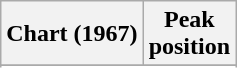<table class="wikitable sortable plainrowheaders" style="text-align:center">
<tr>
<th scope="col">Chart (1967)</th>
<th scope="col">Peak<br> position</th>
</tr>
<tr>
</tr>
<tr>
</tr>
</table>
